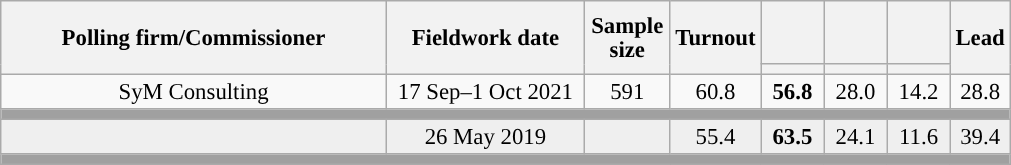<table class="wikitable collapsible collapsed" style="text-align:center; font-size:95%; line-height:16px;">
<tr style="height:42px;">
<th style="width:250px;" rowspan="2">Polling firm/Commissioner</th>
<th style="width:125px;" rowspan="2">Fieldwork date</th>
<th style="width:50px;" rowspan="2">Sample size</th>
<th style="width:45px;" rowspan="2">Turnout</th>
<th style="width:35px;"></th>
<th style="width:35px;"></th>
<th style="width:35px;"></th>
<th style="width:30px;" rowspan="2">Lead</th>
</tr>
<tr>
<th style="color:inherit;background:"></th>
<th style="color:inherit;background:"></th>
<th style="color:inherit;background:"></th>
</tr>
<tr>
<td>SyM Consulting</td>
<td>17 Sep–1 Oct 2021</td>
<td>591</td>
<td>60.8</td>
<td><strong>56.8</strong><br></td>
<td>28.0<br></td>
<td>14.2<br></td>
<td style="background:">28.8</td>
</tr>
<tr>
<td colspan="8" style="background:#A0A0A0"></td>
</tr>
<tr style="background:#EFEFEF;">
<td><strong></strong></td>
<td>26 May 2019</td>
<td></td>
<td>55.4</td>
<td><strong>63.5</strong><br></td>
<td>24.1<br></td>
<td>11.6<br></td>
<td style="background:">39.4</td>
</tr>
<tr>
<td colspan="8" style="background:#A0A0A0"></td>
</tr>
</table>
